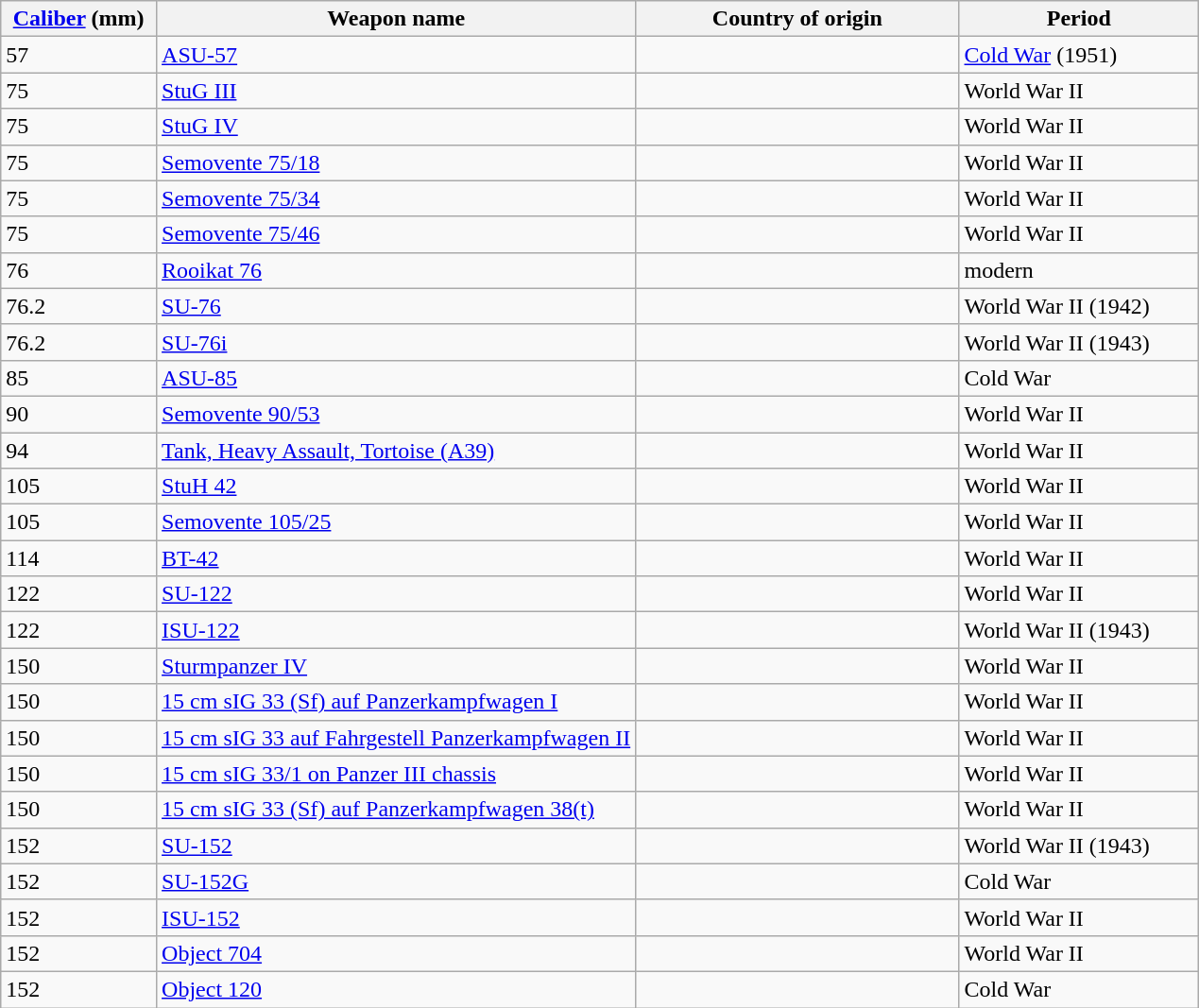<table class="wikitable sortable">
<tr>
<th width=13%><a href='#'>Caliber</a> (mm)</th>
<th width=40%>Weapon name</th>
<th width=27%>Country of origin</th>
<th width=20%>Period</th>
</tr>
<tr>
<td>57</td>
<td><a href='#'>ASU-57</a></td>
<td></td>
<td><a href='#'>Cold War</a> (1951)</td>
</tr>
<tr>
<td>75</td>
<td><a href='#'>StuG III</a></td>
<td></td>
<td>World War II</td>
</tr>
<tr>
<td>75</td>
<td><a href='#'>StuG IV</a></td>
<td></td>
<td>World War II</td>
</tr>
<tr>
<td>75</td>
<td><a href='#'>Semovente 75/18</a></td>
<td></td>
<td>World War II</td>
</tr>
<tr>
<td>75</td>
<td><a href='#'>Semovente 75/34</a></td>
<td></td>
<td>World War II</td>
</tr>
<tr>
<td>75</td>
<td><a href='#'>Semovente 75/46</a></td>
<td></td>
<td>World War II</td>
</tr>
<tr>
<td>76</td>
<td><a href='#'>Rooikat 76</a></td>
<td></td>
<td>modern</td>
</tr>
<tr>
<td>76.2</td>
<td><a href='#'>SU-76</a></td>
<td></td>
<td>World War II (1942)</td>
</tr>
<tr>
<td>76.2</td>
<td><a href='#'>SU-76i</a></td>
<td></td>
<td>World War II (1943)</td>
</tr>
<tr>
<td>85</td>
<td><a href='#'>ASU-85</a></td>
<td></td>
<td>Cold War</td>
</tr>
<tr>
<td>90</td>
<td><a href='#'>Semovente 90/53</a></td>
<td></td>
<td>World War II</td>
</tr>
<tr>
<td>94</td>
<td><a href='#'>Tank, Heavy Assault, Tortoise (A39)</a></td>
<td></td>
<td>World War II</td>
</tr>
<tr>
<td>105</td>
<td><a href='#'>StuH 42</a></td>
<td></td>
<td>World War II</td>
</tr>
<tr>
<td>105</td>
<td><a href='#'>Semovente 105/25</a></td>
<td></td>
<td>World War II</td>
</tr>
<tr>
<td>114</td>
<td><a href='#'>BT-42</a></td>
<td></td>
<td>World War II</td>
</tr>
<tr>
<td>122</td>
<td><a href='#'>SU-122</a></td>
<td></td>
<td>World War II</td>
</tr>
<tr>
<td>122</td>
<td><a href='#'>ISU-122</a></td>
<td></td>
<td>World War II (1943)</td>
</tr>
<tr>
<td>150</td>
<td><a href='#'>Sturmpanzer IV</a></td>
<td></td>
<td>World War II</td>
</tr>
<tr>
<td>150</td>
<td><a href='#'>15 cm sIG 33 (Sf) auf Panzerkampfwagen I</a></td>
<td></td>
<td>World War II</td>
</tr>
<tr>
<td>150</td>
<td><a href='#'>15 cm sIG 33 auf Fahrgestell Panzerkampfwagen II</a></td>
<td></td>
<td>World War II</td>
</tr>
<tr>
<td>150</td>
<td><a href='#'>15 cm sIG 33/1 on Panzer III chassis</a></td>
<td></td>
<td>World War II</td>
</tr>
<tr>
<td>150</td>
<td><a href='#'>15 cm sIG 33 (Sf) auf Panzerkampfwagen 38(t)</a></td>
<td></td>
<td>World War II</td>
</tr>
<tr>
<td>152</td>
<td><a href='#'>SU-152</a></td>
<td></td>
<td>World War II (1943)</td>
</tr>
<tr>
<td>152</td>
<td><a href='#'>SU-152G</a></td>
<td></td>
<td>Cold War</td>
</tr>
<tr>
<td>152</td>
<td><a href='#'>ISU-152</a></td>
<td></td>
<td>World War II</td>
</tr>
<tr>
<td>152</td>
<td><a href='#'>Object 704</a></td>
<td></td>
<td>World War II</td>
</tr>
<tr>
<td>152</td>
<td><a href='#'>Object 120</a></td>
<td></td>
<td>Cold War</td>
</tr>
</table>
